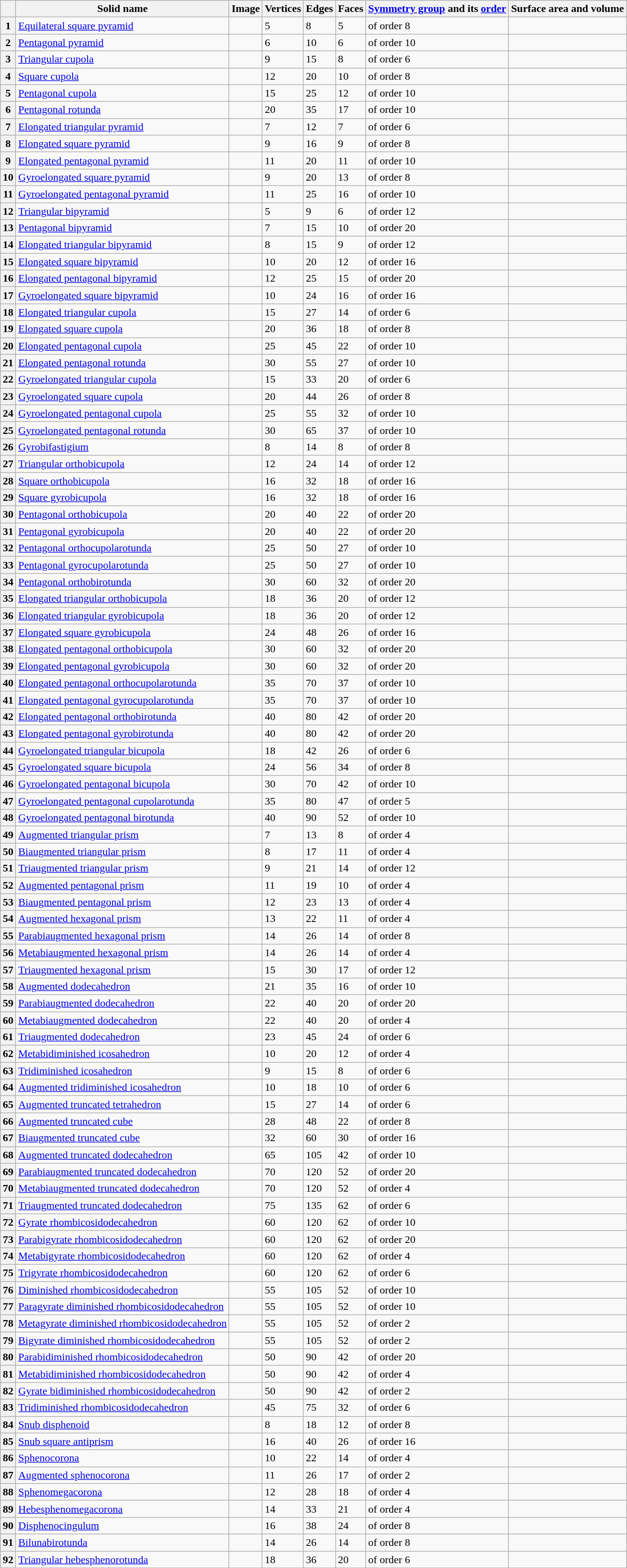<table class="wikitable sortable mw-datatable sticky-header-multi sort-under plainrowheaders">
<tr>
<th scope=col></th>
<th scope=col>Solid name</th>
<th scope=col>Image</th>
<th scope=col>Vertices</th>
<th scope=col>Edges</th>
<th scope=col>Faces</th>
<th scope=col><a href='#'>Symmetry group</a> and its <a href='#'>order</a></th>
<th scope=col>Surface area and volume</th>
</tr>
<tr>
<th scope=row>1</th>
<td><a href='#'>Equilateral square pyramid</a></td>
<td></td>
<td>5</td>
<td>8</td>
<td>5</td>
<td> of order 8</td>
<td></td>
</tr>
<tr>
<th scope=row>2</th>
<td><a href='#'>Pentagonal pyramid</a></td>
<td></td>
<td>6</td>
<td>10</td>
<td>6</td>
<td> of order 10</td>
<td></td>
</tr>
<tr>
<th scope=row>3</th>
<td><a href='#'>Triangular cupola</a></td>
<td></td>
<td>9</td>
<td>15</td>
<td>8</td>
<td> of order 6</td>
<td></td>
</tr>
<tr>
<th scope=row>4</th>
<td><a href='#'>Square cupola</a></td>
<td></td>
<td>12</td>
<td>20</td>
<td>10</td>
<td> of order 8</td>
<td></td>
</tr>
<tr>
<th scope=row>5</th>
<td><a href='#'>Pentagonal cupola</a></td>
<td></td>
<td>15</td>
<td>25</td>
<td>12</td>
<td> of order 10</td>
<td></td>
</tr>
<tr>
<th scope=row>6</th>
<td><a href='#'>Pentagonal rotunda</a></td>
<td></td>
<td>20</td>
<td>35</td>
<td>17</td>
<td> of order 10</td>
<td></td>
</tr>
<tr>
<th scope=row>7</th>
<td><a href='#'>Elongated triangular pyramid</a></td>
<td></td>
<td>7</td>
<td>12</td>
<td>7</td>
<td> of order 6</td>
<td></td>
</tr>
<tr>
<th scope=row>8</th>
<td><a href='#'>Elongated square pyramid</a></td>
<td></td>
<td>9</td>
<td>16</td>
<td>9</td>
<td> of order 8</td>
<td></td>
</tr>
<tr>
<th scope=row>9</th>
<td><a href='#'>Elongated pentagonal pyramid</a></td>
<td></td>
<td>11</td>
<td>20</td>
<td>11</td>
<td> of order 10</td>
<td></td>
</tr>
<tr>
<th scope=row>10</th>
<td><a href='#'>Gyroelongated square pyramid</a></td>
<td></td>
<td>9</td>
<td>20</td>
<td>13</td>
<td> of order 8</td>
<td></td>
</tr>
<tr>
<th scope=row>11</th>
<td><a href='#'>Gyroelongated pentagonal pyramid</a></td>
<td></td>
<td>11</td>
<td>25</td>
<td>16</td>
<td> of order 10</td>
<td></td>
</tr>
<tr>
<th scope=row>12</th>
<td><a href='#'>Triangular bipyramid</a></td>
<td></td>
<td>5</td>
<td>9</td>
<td>6</td>
<td> of order 12</td>
<td></td>
</tr>
<tr>
<th scope=row>13</th>
<td><a href='#'>Pentagonal bipyramid</a></td>
<td></td>
<td>7</td>
<td>15</td>
<td>10</td>
<td> of order 20</td>
<td></td>
</tr>
<tr>
<th scope=row>14</th>
<td><a href='#'>Elongated triangular bipyramid</a></td>
<td></td>
<td>8</td>
<td>15</td>
<td>9</td>
<td> of order 12</td>
<td></td>
</tr>
<tr>
<th scope=row>15</th>
<td><a href='#'>Elongated square bipyramid</a></td>
<td></td>
<td>10</td>
<td>20</td>
<td>12</td>
<td> of order 16</td>
<td></td>
</tr>
<tr>
<th scope=row>16</th>
<td><a href='#'>Elongated pentagonal bipyramid</a></td>
<td></td>
<td>12</td>
<td>25</td>
<td>15</td>
<td> of order 20</td>
<td></td>
</tr>
<tr>
<th scope=row>17</th>
<td><a href='#'>Gyroelongated square bipyramid</a></td>
<td></td>
<td>10</td>
<td>24</td>
<td>16</td>
<td> of order 16</td>
<td></td>
</tr>
<tr>
<th scope=row>18</th>
<td><a href='#'>Elongated triangular cupola</a></td>
<td></td>
<td>15</td>
<td>27</td>
<td>14</td>
<td> of order 6</td>
<td></td>
</tr>
<tr>
<th scope=row>19</th>
<td><a href='#'>Elongated square cupola</a></td>
<td></td>
<td>20</td>
<td>36</td>
<td>18</td>
<td> of order 8</td>
<td></td>
</tr>
<tr>
<th scope=row>20</th>
<td><a href='#'>Elongated pentagonal cupola</a></td>
<td></td>
<td>25</td>
<td>45</td>
<td>22</td>
<td> of order 10</td>
<td></td>
</tr>
<tr>
<th scope=row>21</th>
<td><a href='#'>Elongated pentagonal rotunda</a></td>
<td></td>
<td>30</td>
<td>55</td>
<td>27</td>
<td> of order 10</td>
<td></td>
</tr>
<tr>
<th scope=row>22</th>
<td><a href='#'>Gyroelongated triangular cupola</a></td>
<td></td>
<td>15</td>
<td>33</td>
<td>20</td>
<td> of order 6</td>
<td></td>
</tr>
<tr>
<th scope=row>23</th>
<td><a href='#'>Gyroelongated square cupola</a></td>
<td></td>
<td>20</td>
<td>44</td>
<td>26</td>
<td> of order 8</td>
<td></td>
</tr>
<tr>
<th scope=row>24</th>
<td><a href='#'>Gyroelongated pentagonal cupola</a></td>
<td></td>
<td>25</td>
<td>55</td>
<td>32</td>
<td> of order 10</td>
<td></td>
</tr>
<tr>
<th scope=row>25</th>
<td><a href='#'>Gyroelongated pentagonal rotunda</a></td>
<td></td>
<td>30</td>
<td>65</td>
<td>37</td>
<td> of order 10</td>
<td></td>
</tr>
<tr>
<th scope=row>26</th>
<td><a href='#'>Gyrobifastigium</a></td>
<td></td>
<td>8</td>
<td>14</td>
<td>8</td>
<td> of order 8</td>
<td></td>
</tr>
<tr>
<th scope=row>27</th>
<td><a href='#'>Triangular orthobicupola</a></td>
<td></td>
<td>12</td>
<td>24</td>
<td>14</td>
<td> of order 12</td>
<td></td>
</tr>
<tr>
<th scope=row>28</th>
<td><a href='#'>Square orthobicupola</a></td>
<td></td>
<td>16</td>
<td>32</td>
<td>18</td>
<td> of order 16</td>
<td></td>
</tr>
<tr>
<th scope=row>29</th>
<td><a href='#'>Square gyrobicupola</a></td>
<td></td>
<td>16</td>
<td>32</td>
<td>18</td>
<td> of order 16</td>
<td></td>
</tr>
<tr>
<th scope=row>30</th>
<td><a href='#'>Pentagonal orthobicupola</a></td>
<td></td>
<td>20</td>
<td>40</td>
<td>22</td>
<td> of order 20</td>
<td></td>
</tr>
<tr>
<th scope=row>31</th>
<td><a href='#'>Pentagonal gyrobicupola</a></td>
<td></td>
<td>20</td>
<td>40</td>
<td>22</td>
<td> of order 20</td>
<td></td>
</tr>
<tr>
<th scope=row>32</th>
<td><a href='#'>Pentagonal orthocupolarotunda</a></td>
<td></td>
<td>25</td>
<td>50</td>
<td>27</td>
<td> of order 10</td>
<td></td>
</tr>
<tr>
<th scope=row>33</th>
<td><a href='#'>Pentagonal gyrocupolarotunda</a></td>
<td></td>
<td>25</td>
<td>50</td>
<td>27</td>
<td> of order 10</td>
<td></td>
</tr>
<tr>
<th scope=row>34</th>
<td><a href='#'>Pentagonal orthobirotunda</a></td>
<td></td>
<td>30</td>
<td>60</td>
<td>32</td>
<td> of order 20</td>
<td></td>
</tr>
<tr>
<th scope=row>35</th>
<td><a href='#'>Elongated triangular orthobicupola</a></td>
<td></td>
<td>18</td>
<td>36</td>
<td>20</td>
<td> of order 12</td>
<td></td>
</tr>
<tr>
<th scope=row>36</th>
<td><a href='#'>Elongated triangular gyrobicupola</a></td>
<td></td>
<td>18</td>
<td>36</td>
<td>20</td>
<td> of order 12</td>
<td></td>
</tr>
<tr>
<th scope=row>37</th>
<td><a href='#'>Elongated square gyrobicupola</a></td>
<td></td>
<td>24</td>
<td>48</td>
<td>26</td>
<td> of order 16</td>
<td></td>
</tr>
<tr>
<th scope=row>38</th>
<td><a href='#'>Elongated pentagonal orthobicupola</a></td>
<td></td>
<td>30</td>
<td>60</td>
<td>32</td>
<td> of order 20</td>
<td></td>
</tr>
<tr>
<th scope=row>39</th>
<td><a href='#'>Elongated pentagonal gyrobicupola</a></td>
<td></td>
<td>30</td>
<td>60</td>
<td>32</td>
<td> of order 20</td>
<td></td>
</tr>
<tr>
<th scope=row>40</th>
<td><a href='#'>Elongated pentagonal orthocupolarotunda</a></td>
<td></td>
<td>35</td>
<td>70</td>
<td>37</td>
<td> of order 10</td>
<td></td>
</tr>
<tr>
<th scope=row>41</th>
<td><a href='#'>Elongated pentagonal gyrocupolarotunda</a></td>
<td></td>
<td>35</td>
<td>70</td>
<td>37</td>
<td> of order 10</td>
<td></td>
</tr>
<tr>
<th scope=row>42</th>
<td><a href='#'>Elongated pentagonal orthobirotunda</a></td>
<td></td>
<td>40</td>
<td>80</td>
<td>42</td>
<td> of order 20</td>
<td></td>
</tr>
<tr>
<th scope=row>43</th>
<td><a href='#'>Elongated pentagonal gyrobirotunda</a></td>
<td></td>
<td>40</td>
<td>80</td>
<td>42</td>
<td> of order 20</td>
<td></td>
</tr>
<tr>
<th scope=row>44</th>
<td><a href='#'>Gyroelongated triangular bicupola</a></td>
<td></td>
<td>18</td>
<td>42</td>
<td>26</td>
<td> of order 6</td>
<td></td>
</tr>
<tr>
<th scope=row>45</th>
<td><a href='#'>Gyroelongated square bicupola</a></td>
<td></td>
<td>24</td>
<td>56</td>
<td>34</td>
<td> of order 8</td>
<td></td>
</tr>
<tr>
<th scope=row>46</th>
<td><a href='#'>Gyroelongated pentagonal bicupola</a></td>
<td></td>
<td>30</td>
<td>70</td>
<td>42</td>
<td> of order 10</td>
<td></td>
</tr>
<tr>
<th scope=row>47</th>
<td><a href='#'>Gyroelongated pentagonal cupolarotunda</a></td>
<td></td>
<td>35</td>
<td>80</td>
<td>47</td>
<td> of order 5</td>
<td></td>
</tr>
<tr>
<th scope=row>48</th>
<td><a href='#'>Gyroelongated pentagonal birotunda</a></td>
<td></td>
<td>40</td>
<td>90</td>
<td>52</td>
<td> of order 10</td>
<td></td>
</tr>
<tr>
<th scope=row>49</th>
<td><a href='#'>Augmented triangular prism</a></td>
<td></td>
<td>7</td>
<td>13</td>
<td>8</td>
<td> of order 4</td>
<td></td>
</tr>
<tr>
<th scope=row>50</th>
<td><a href='#'>Biaugmented triangular prism</a></td>
<td></td>
<td>8</td>
<td>17</td>
<td>11</td>
<td> of order 4</td>
<td></td>
</tr>
<tr>
<th scope=row>51</th>
<td><a href='#'>Triaugmented triangular prism</a></td>
<td></td>
<td>9</td>
<td>21</td>
<td>14</td>
<td> of order 12</td>
<td></td>
</tr>
<tr>
<th scope=row>52</th>
<td><a href='#'>Augmented pentagonal prism</a></td>
<td></td>
<td>11</td>
<td>19</td>
<td>10</td>
<td> of order 4</td>
<td></td>
</tr>
<tr>
<th scope=row>53</th>
<td><a href='#'>Biaugmented pentagonal prism</a></td>
<td></td>
<td>12</td>
<td>23</td>
<td>13</td>
<td> of order 4</td>
<td></td>
</tr>
<tr>
<th scope=row>54</th>
<td><a href='#'>Augmented hexagonal prism</a></td>
<td></td>
<td>13</td>
<td>22</td>
<td>11</td>
<td> of order 4</td>
<td></td>
</tr>
<tr>
<th scope=row>55</th>
<td><a href='#'>Parabiaugmented hexagonal prism</a></td>
<td></td>
<td>14</td>
<td>26</td>
<td>14</td>
<td> of order 8</td>
<td></td>
</tr>
<tr>
<th scope=row>56</th>
<td><a href='#'>Metabiaugmented hexagonal prism</a></td>
<td></td>
<td>14</td>
<td>26</td>
<td>14</td>
<td> of order 4</td>
<td></td>
</tr>
<tr>
<th scope=row>57</th>
<td><a href='#'>Triaugmented hexagonal prism</a></td>
<td></td>
<td>15</td>
<td>30</td>
<td>17</td>
<td> of order 12</td>
<td></td>
</tr>
<tr>
<th scope=row>58</th>
<td><a href='#'>Augmented dodecahedron</a></td>
<td></td>
<td>21</td>
<td>35</td>
<td>16</td>
<td> of order 10</td>
<td></td>
</tr>
<tr>
<th scope=row>59</th>
<td><a href='#'>Parabiaugmented dodecahedron</a></td>
<td></td>
<td>22</td>
<td>40</td>
<td>20</td>
<td> of order 20</td>
<td></td>
</tr>
<tr>
<th scope=row>60</th>
<td><a href='#'>Metabiaugmented dodecahedron</a></td>
<td></td>
<td>22</td>
<td>40</td>
<td>20</td>
<td> of order 4</td>
<td></td>
</tr>
<tr>
<th scope=row>61</th>
<td><a href='#'>Triaugmented dodecahedron</a></td>
<td></td>
<td>23</td>
<td>45</td>
<td>24</td>
<td> of order 6</td>
<td></td>
</tr>
<tr>
<th scope=row>62</th>
<td><a href='#'>Metabidiminished icosahedron</a></td>
<td></td>
<td>10</td>
<td>20</td>
<td>12</td>
<td> of order 4</td>
<td></td>
</tr>
<tr>
<th scope=row>63</th>
<td><a href='#'>Tridiminished icosahedron</a></td>
<td></td>
<td>9</td>
<td>15</td>
<td>8</td>
<td> of order 6</td>
<td></td>
</tr>
<tr>
<th scope=row>64</th>
<td><a href='#'>Augmented tridiminished icosahedron</a></td>
<td></td>
<td>10</td>
<td>18</td>
<td>10</td>
<td> of order 6</td>
<td></td>
</tr>
<tr>
<th scope=row>65</th>
<td><a href='#'>Augmented truncated tetrahedron</a></td>
<td></td>
<td>15</td>
<td>27</td>
<td>14</td>
<td> of order 6</td>
<td></td>
</tr>
<tr>
<th scope=row>66</th>
<td><a href='#'>Augmented truncated cube</a></td>
<td></td>
<td>28</td>
<td>48</td>
<td>22</td>
<td> of order 8</td>
<td></td>
</tr>
<tr>
<th scope=row>67</th>
<td><a href='#'>Biaugmented truncated cube</a></td>
<td></td>
<td>32</td>
<td>60</td>
<td>30</td>
<td> of order 16</td>
<td></td>
</tr>
<tr>
<th scope=row>68</th>
<td><a href='#'>Augmented truncated dodecahedron</a></td>
<td></td>
<td>65</td>
<td>105</td>
<td>42</td>
<td> of order 10</td>
<td></td>
</tr>
<tr>
<th scope=row>69</th>
<td><a href='#'>Parabiaugmented truncated dodecahedron</a></td>
<td></td>
<td>70</td>
<td>120</td>
<td>52</td>
<td> of order 20</td>
<td></td>
</tr>
<tr>
<th scope=row>70</th>
<td><a href='#'>Metabiaugmented truncated dodecahedron</a></td>
<td></td>
<td>70</td>
<td>120</td>
<td>52</td>
<td> of order 4</td>
<td></td>
</tr>
<tr>
<th scope=row>71</th>
<td><a href='#'>Triaugmented truncated dodecahedron</a></td>
<td></td>
<td>75</td>
<td>135</td>
<td>62</td>
<td> of order 6</td>
<td></td>
</tr>
<tr>
<th scope=row>72</th>
<td><a href='#'>Gyrate rhombicosidodecahedron</a></td>
<td></td>
<td>60</td>
<td>120</td>
<td>62</td>
<td> of order 10</td>
<td></td>
</tr>
<tr>
<th scope=row>73</th>
<td><a href='#'>Parabigyrate rhombicosidodecahedron</a></td>
<td></td>
<td>60</td>
<td>120</td>
<td>62</td>
<td> of order 20</td>
<td></td>
</tr>
<tr>
<th scope=row>74</th>
<td><a href='#'>Metabigyrate rhombicosidodecahedron</a></td>
<td></td>
<td>60</td>
<td>120</td>
<td>62</td>
<td> of order 4</td>
<td></td>
</tr>
<tr>
<th scope=row>75</th>
<td><a href='#'>Trigyrate rhombicosidodecahedron</a></td>
<td></td>
<td>60</td>
<td>120</td>
<td>62</td>
<td> of order 6</td>
<td></td>
</tr>
<tr>
<th scope=row>76</th>
<td><a href='#'>Diminished rhombicosidodecahedron</a></td>
<td></td>
<td>55</td>
<td>105</td>
<td>52</td>
<td> of order 10</td>
<td></td>
</tr>
<tr>
<th scope=row>77</th>
<td><a href='#'>Paragyrate diminished rhombicosidodecahedron</a></td>
<td></td>
<td>55</td>
<td>105</td>
<td>52</td>
<td> of order 10</td>
<td></td>
</tr>
<tr>
<th scope=row>78</th>
<td><a href='#'>Metagyrate diminished rhombicosidodecahedron</a></td>
<td></td>
<td>55</td>
<td>105</td>
<td>52</td>
<td> of order 2</td>
<td></td>
</tr>
<tr>
<th scope=row>79</th>
<td><a href='#'>Bigyrate diminished rhombicosidodecahedron</a></td>
<td></td>
<td>55</td>
<td>105</td>
<td>52</td>
<td> of order 2</td>
<td></td>
</tr>
<tr>
<th scope=row>80</th>
<td><a href='#'>Parabidiminished rhombicosidodecahedron</a></td>
<td></td>
<td>50</td>
<td>90</td>
<td>42</td>
<td> of order 20</td>
<td></td>
</tr>
<tr>
<th scope=row>81</th>
<td><a href='#'>Metabidiminished rhombicosidodecahedron</a></td>
<td></td>
<td>50</td>
<td>90</td>
<td>42</td>
<td> of order 4</td>
<td></td>
</tr>
<tr>
<th scope=row>82</th>
<td><a href='#'>Gyrate bidiminished rhombicosidodecahedron</a></td>
<td></td>
<td>50</td>
<td>90</td>
<td>42</td>
<td> of order 2</td>
<td></td>
</tr>
<tr>
<th scope=row>83</th>
<td><a href='#'>Tridiminished rhombicosidodecahedron</a></td>
<td></td>
<td>45</td>
<td>75</td>
<td>32</td>
<td> of order 6</td>
<td></td>
</tr>
<tr>
<th scope=row>84</th>
<td><a href='#'>Snub disphenoid</a></td>
<td></td>
<td>8</td>
<td>18</td>
<td>12</td>
<td> of order 8</td>
<td></td>
</tr>
<tr>
<th scope=row>85</th>
<td><a href='#'>Snub square antiprism</a></td>
<td></td>
<td>16</td>
<td>40</td>
<td>26</td>
<td> of order 16</td>
<td></td>
</tr>
<tr>
<th scope=row>86</th>
<td><a href='#'>Sphenocorona</a></td>
<td></td>
<td>10</td>
<td>22</td>
<td>14</td>
<td> of order 4</td>
<td></td>
</tr>
<tr>
<th scope=row>87</th>
<td><a href='#'>Augmented sphenocorona</a></td>
<td></td>
<td>11</td>
<td>26</td>
<td>17</td>
<td> of order 2</td>
<td></td>
</tr>
<tr>
<th scope=row>88</th>
<td><a href='#'>Sphenomegacorona</a></td>
<td></td>
<td>12</td>
<td>28</td>
<td>18</td>
<td> of order 4</td>
<td></td>
</tr>
<tr>
<th scope=row>89</th>
<td><a href='#'>Hebesphenomegacorona</a></td>
<td></td>
<td>14</td>
<td>33</td>
<td>21</td>
<td> of order 4</td>
<td></td>
</tr>
<tr>
<th scope=row>90</th>
<td><a href='#'>Disphenocingulum</a></td>
<td></td>
<td>16</td>
<td>38</td>
<td>24</td>
<td> of order 8</td>
<td></td>
</tr>
<tr>
<th scope=row>91</th>
<td><a href='#'>Bilunabirotunda</a></td>
<td></td>
<td>14</td>
<td>26</td>
<td>14</td>
<td> of order 8</td>
<td></td>
</tr>
<tr>
<th scope=row>92</th>
<td><a href='#'>Triangular hebesphenorotunda</a></td>
<td></td>
<td>18</td>
<td>36</td>
<td>20</td>
<td> of order 6</td>
<td></td>
</tr>
</table>
